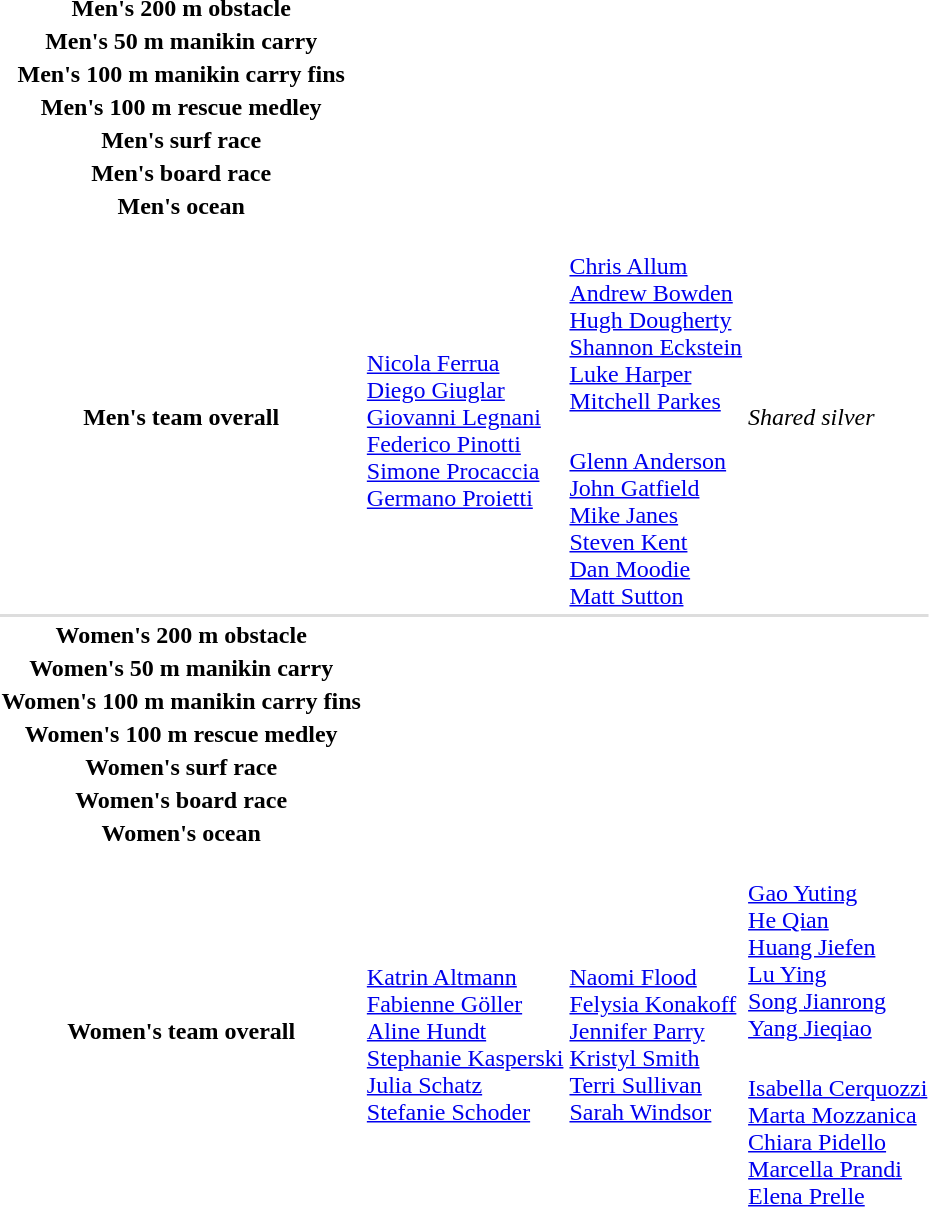<table>
<tr>
<th scope="row">Men's 200 m obstacle</th>
<td></td>
<td></td>
<td></td>
</tr>
<tr>
<th scope="row">Men's 50 m manikin carry</th>
<td></td>
<td></td>
<td></td>
</tr>
<tr>
<th scope="row">Men's 100 m manikin carry fins</th>
<td></td>
<td></td>
<td></td>
</tr>
<tr>
<th scope="row">Men's 100 m rescue medley</th>
<td></td>
<td></td>
<td></td>
</tr>
<tr>
<th scope="row">Men's surf race</th>
<td></td>
<td></td>
<td></td>
</tr>
<tr>
<th scope="row">Men's board race</th>
<td></td>
<td></td>
<td></td>
</tr>
<tr>
<th scope="row">Men's ocean</th>
<td></td>
<td></td>
<td></td>
</tr>
<tr>
<th scope="row" rowspan=2>Men's team overall</th>
<td rowspan=2><br><a href='#'>Nicola Ferrua</a><br><a href='#'>Diego Giuglar</a><br><a href='#'>Giovanni Legnani</a><br><a href='#'>Federico Pinotti</a><br><a href='#'>Simone Procaccia</a><br><a href='#'>Germano Proietti</a></td>
<td><br><a href='#'>Chris Allum</a><br><a href='#'>Andrew Bowden</a><br><a href='#'>Hugh Dougherty</a><br><a href='#'>Shannon Eckstein</a><br><a href='#'>Luke Harper</a><br><a href='#'>Mitchell Parkes</a></td>
<td rowspan=2><em>Shared silver</em></td>
</tr>
<tr>
<td><br><a href='#'>Glenn Anderson</a><br><a href='#'>John Gatfield</a><br><a href='#'>Mike Janes</a><br><a href='#'>Steven Kent</a><br><a href='#'>Dan Moodie</a><br><a href='#'>Matt Sutton</a></td>
</tr>
<tr bgcolor=#DDDDDD>
<td colspan=4></td>
</tr>
<tr>
<th scope="row">Women's 200 m obstacle</th>
<td></td>
<td></td>
<td></td>
</tr>
<tr>
<th scope="row">Women's 50 m manikin carry</th>
<td></td>
<td></td>
<td></td>
</tr>
<tr>
<th scope="row">Women's 100 m manikin carry fins</th>
<td></td>
<td></td>
<td></td>
</tr>
<tr>
<th scope="row">Women's 100 m rescue medley</th>
<td></td>
<td></td>
<td></td>
</tr>
<tr>
<th scope="row">Women's surf race</th>
<td></td>
<td></td>
<td></td>
</tr>
<tr>
<th scope="row">Women's board race</th>
<td></td>
<td></td>
<td></td>
</tr>
<tr>
<th scope="row">Women's ocean</th>
<td></td>
<td></td>
<td></td>
</tr>
<tr>
<th scope="row" rowspan=2>Women's team overall</th>
<td rowspan=2><br><a href='#'>Katrin Altmann</a><br><a href='#'>Fabienne Göller</a><br><a href='#'>Aline Hundt</a><br><a href='#'>Stephanie Kasperski</a><br><a href='#'>Julia Schatz</a><br><a href='#'>Stefanie Schoder</a></td>
<td rowspan=2><br><a href='#'>Naomi Flood</a><br><a href='#'>Felysia Konakoff</a><br><a href='#'>Jennifer Parry</a><br><a href='#'>Kristyl Smith</a><br><a href='#'>Terri Sullivan</a><br><a href='#'>Sarah Windsor</a></td>
<td><br><a href='#'>Gao Yuting</a><br><a href='#'>He Qian</a><br><a href='#'>Huang Jiefen</a><br><a href='#'>Lu Ying</a><br><a href='#'>Song Jianrong</a><br><a href='#'>Yang Jieqiao</a></td>
</tr>
<tr>
<td><br><a href='#'>Isabella Cerquozzi</a><br><a href='#'>Marta Mozzanica</a><br><a href='#'>Chiara Pidello</a><br><a href='#'>Marcella Prandi</a><br><a href='#'>Elena Prelle</a></td>
</tr>
</table>
